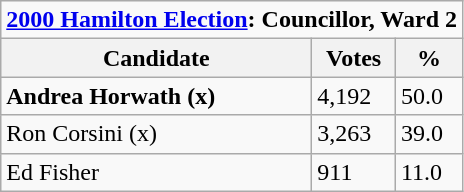<table class="wikitable">
<tr>
<td Colspan="3" align="center"><strong><a href='#'>2000 Hamilton Election</a>: Councillor, Ward 2</strong></td>
</tr>
<tr>
<th bgcolor="#DDDDFF" width="200px">Candidate</th>
<th bgcolor="#DDDDFF">Votes</th>
<th bgcolor="#DDDDFF">%</th>
</tr>
<tr>
<td><strong>Andrea Horwath (x)</strong></td>
<td>4,192</td>
<td>50.0</td>
</tr>
<tr>
<td>Ron Corsini (x)</td>
<td>3,263</td>
<td>39.0</td>
</tr>
<tr>
<td>Ed Fisher</td>
<td>911</td>
<td>11.0</td>
</tr>
</table>
